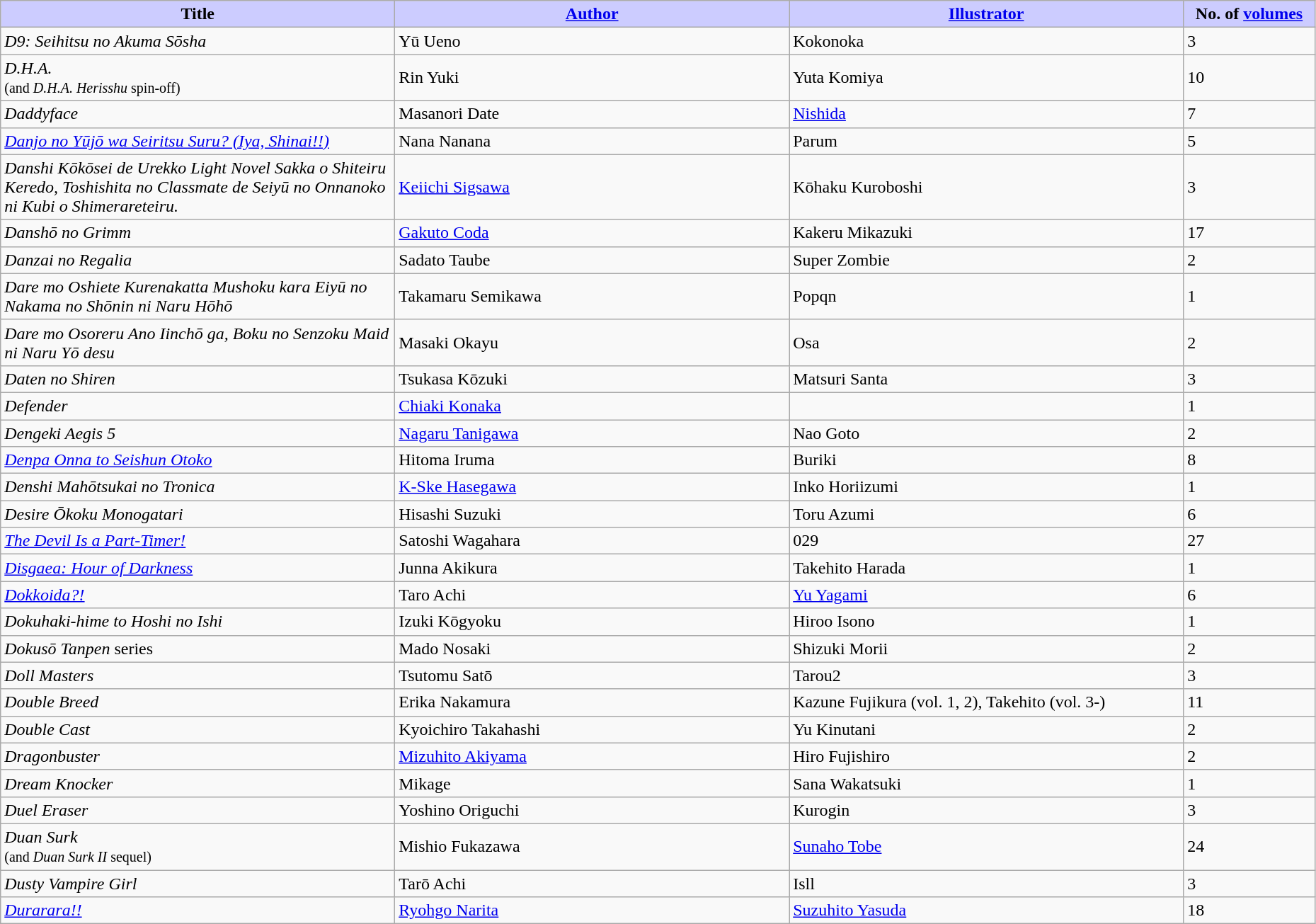<table class="wikitable" style="width: 98%;">
<tr>
<th width=30% style="background:#ccf;">Title</th>
<th width=30% style="background:#ccf;"><a href='#'>Author</a></th>
<th width=30% style="background:#ccf;"><a href='#'>Illustrator</a></th>
<th width=10% style="background:#ccf;">No. of <a href='#'>volumes</a></th>
</tr>
<tr>
<td><em>D9: Seihitsu no Akuma Sōsha</em></td>
<td>Yū Ueno</td>
<td>Kokonoka</td>
<td>3</td>
</tr>
<tr>
<td><em>D.H.A.</em><br><small>(and <em>D.H.A. Herisshu</em> spin-off)</small></td>
<td>Rin Yuki</td>
<td>Yuta Komiya</td>
<td>10</td>
</tr>
<tr>
<td><em>Daddyface</em></td>
<td>Masanori Date</td>
<td><a href='#'>Nishida</a></td>
<td>7</td>
</tr>
<tr>
<td><em><a href='#'>Danjo no Yūjō wa Seiritsu Suru? (Iya, Shinai!!)</a></em></td>
<td>Nana Nanana</td>
<td>Parum</td>
<td>5</td>
</tr>
<tr>
<td><em>Danshi Kōkōsei de Urekko Light Novel Sakka o Shiteiru Keredo, Toshishita no Classmate de Seiyū no Onnanoko ni Kubi o Shimerareteiru.</em></td>
<td><a href='#'>Keiichi Sigsawa</a></td>
<td>Kōhaku Kuroboshi</td>
<td>3</td>
</tr>
<tr>
<td><em>Danshō no Grimm</em></td>
<td><a href='#'>Gakuto Coda</a></td>
<td>Kakeru Mikazuki</td>
<td>17</td>
</tr>
<tr>
<td><em>Danzai no Regalia</em></td>
<td>Sadato Taube</td>
<td>Super Zombie</td>
<td>2</td>
</tr>
<tr>
<td><em>Dare mo Oshiete Kurenakatta Mushoku kara Eiyū no Nakama no Shōnin ni Naru Hōhō</em></td>
<td>Takamaru Semikawa</td>
<td>Popqn</td>
<td>1</td>
</tr>
<tr>
<td><em>Dare mo Osoreru Ano Iinchō ga, Boku no Senzoku Maid ni Naru Yō desu</em></td>
<td>Masaki Okayu</td>
<td>Osa</td>
<td>2</td>
</tr>
<tr>
<td><em>Daten no Shiren</em></td>
<td>Tsukasa Kōzuki</td>
<td>Matsuri Santa</td>
<td>3</td>
</tr>
<tr>
<td><em>Defender</em></td>
<td><a href='#'>Chiaki Konaka</a></td>
<td></td>
<td>1</td>
</tr>
<tr>
<td><em>Dengeki Aegis 5</em></td>
<td><a href='#'>Nagaru Tanigawa</a></td>
<td>Nao Goto</td>
<td>2</td>
</tr>
<tr>
<td><em><a href='#'>Denpa Onna to Seishun Otoko</a></em></td>
<td>Hitoma Iruma</td>
<td>Buriki</td>
<td>8</td>
</tr>
<tr>
<td><em>Denshi Mahōtsukai no Tronica</em></td>
<td><a href='#'>K-Ske Hasegawa</a></td>
<td>Inko Horiizumi</td>
<td>1</td>
</tr>
<tr>
<td><em>Desire Ōkoku Monogatari</em></td>
<td>Hisashi Suzuki</td>
<td>Toru Azumi</td>
<td>6</td>
</tr>
<tr>
<td><em><a href='#'>The Devil Is a Part-Timer!</a></em></td>
<td>Satoshi Wagahara</td>
<td>029</td>
<td>27</td>
</tr>
<tr>
<td><em><a href='#'>Disgaea: Hour of Darkness</a></em></td>
<td>Junna Akikura</td>
<td>Takehito Harada</td>
<td>1</td>
</tr>
<tr>
<td><em><a href='#'>Dokkoida?!</a></em></td>
<td>Taro Achi</td>
<td><a href='#'>Yu Yagami</a></td>
<td>6</td>
</tr>
<tr>
<td><em>Dokuhaki-hime to Hoshi no Ishi</em></td>
<td>Izuki Kōgyoku</td>
<td>Hiroo Isono</td>
<td>1</td>
</tr>
<tr>
<td><em>Dokusō Tanpen</em> series</td>
<td>Mado Nosaki</td>
<td>Shizuki Morii</td>
<td>2</td>
</tr>
<tr>
<td><em>Doll Masters</em></td>
<td>Tsutomu Satō</td>
<td>Tarou2</td>
<td>3</td>
</tr>
<tr>
<td><em>Double Breed</em></td>
<td>Erika Nakamura</td>
<td>Kazune Fujikura (vol. 1, 2), Takehito (vol. 3-)</td>
<td>11</td>
</tr>
<tr>
<td><em>Double Cast</em></td>
<td>Kyoichiro Takahashi</td>
<td>Yu Kinutani</td>
<td>2</td>
</tr>
<tr>
<td><em>Dragonbuster</em></td>
<td><a href='#'>Mizuhito Akiyama</a></td>
<td>Hiro Fujishiro</td>
<td>2</td>
</tr>
<tr>
<td><em>Dream Knocker</em></td>
<td>Mikage</td>
<td>Sana Wakatsuki</td>
<td>1</td>
</tr>
<tr>
<td><em>Duel Eraser</em></td>
<td>Yoshino Origuchi</td>
<td>Kurogin</td>
<td>3</td>
</tr>
<tr>
<td><em>Duan Surk</em><br><small>(and <em>Duan Surk II</em> sequel)</small></td>
<td>Mishio Fukazawa</td>
<td><a href='#'>Sunaho Tobe</a></td>
<td>24</td>
</tr>
<tr>
<td><em>Dusty Vampire Girl</em></td>
<td>Tarō Achi</td>
<td>Isll</td>
<td>3</td>
</tr>
<tr>
<td><em><a href='#'>Durarara!!</a></em></td>
<td><a href='#'>Ryohgo Narita</a></td>
<td><a href='#'>Suzuhito Yasuda</a></td>
<td>18</td>
</tr>
</table>
